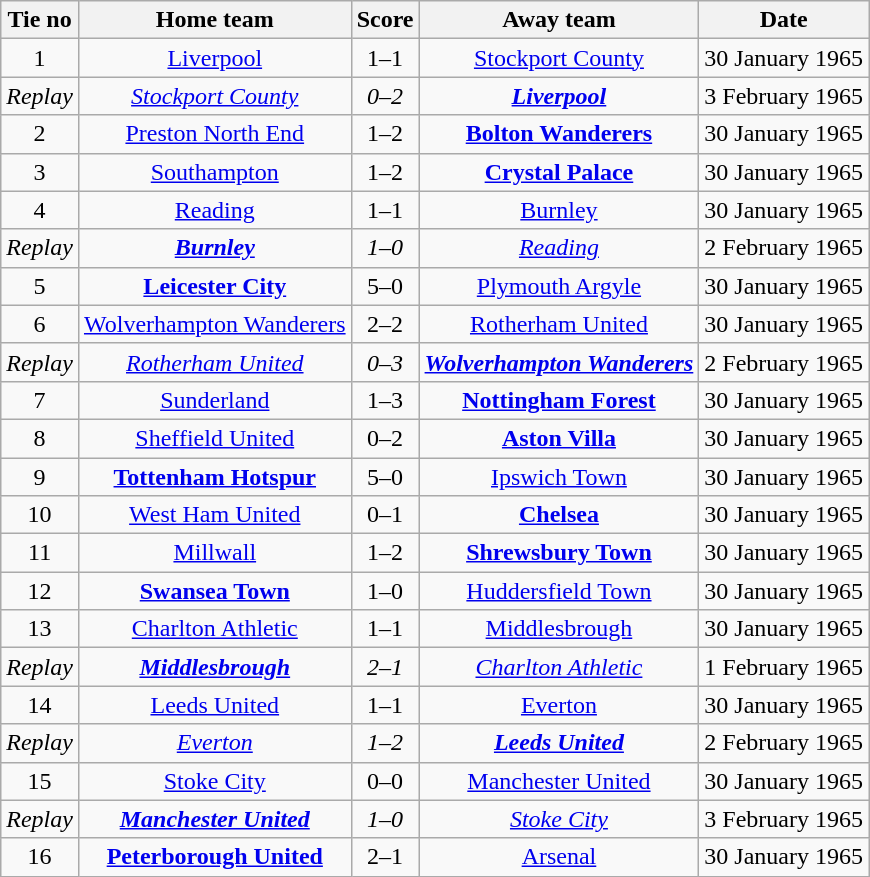<table class="wikitable" style="text-align: center">
<tr>
<th>Tie no</th>
<th>Home team</th>
<th>Score</th>
<th>Away team</th>
<th>Date</th>
</tr>
<tr>
<td>1</td>
<td><a href='#'>Liverpool</a></td>
<td>1–1</td>
<td><a href='#'>Stockport County</a></td>
<td>30 January 1965</td>
</tr>
<tr>
<td><em>Replay</em></td>
<td><em><a href='#'>Stockport County</a></em></td>
<td><em>0–2</em></td>
<td><strong><em><a href='#'>Liverpool</a></em></strong></td>
<td>3 February 1965</td>
</tr>
<tr>
<td>2</td>
<td><a href='#'>Preston North End</a></td>
<td>1–2</td>
<td><strong><a href='#'>Bolton Wanderers</a></strong></td>
<td>30 January 1965</td>
</tr>
<tr>
<td>3</td>
<td><a href='#'>Southampton</a></td>
<td>1–2</td>
<td><strong><a href='#'>Crystal Palace</a></strong></td>
<td>30 January 1965</td>
</tr>
<tr>
<td>4</td>
<td><a href='#'>Reading</a></td>
<td>1–1</td>
<td><a href='#'>Burnley</a></td>
<td>30 January 1965</td>
</tr>
<tr>
<td><em>Replay</em></td>
<td><strong><em><a href='#'>Burnley</a></em></strong></td>
<td><em>1–0</em></td>
<td><em><a href='#'>Reading</a></em></td>
<td>2 February 1965</td>
</tr>
<tr>
<td>5</td>
<td><strong><a href='#'>Leicester City</a></strong></td>
<td>5–0</td>
<td><a href='#'>Plymouth Argyle</a></td>
<td>30 January 1965</td>
</tr>
<tr>
<td>6</td>
<td><a href='#'>Wolverhampton Wanderers</a></td>
<td>2–2</td>
<td><a href='#'>Rotherham United</a></td>
<td>30 January 1965</td>
</tr>
<tr>
<td><em>Replay</em></td>
<td><em><a href='#'>Rotherham United</a></em></td>
<td><em>0–3</em></td>
<td><strong><em><a href='#'>Wolverhampton Wanderers</a></em></strong></td>
<td>2 February 1965</td>
</tr>
<tr>
<td>7</td>
<td><a href='#'>Sunderland</a></td>
<td>1–3</td>
<td><strong><a href='#'>Nottingham Forest</a></strong></td>
<td>30 January 1965</td>
</tr>
<tr>
<td>8</td>
<td><a href='#'>Sheffield United</a></td>
<td>0–2</td>
<td><strong><a href='#'>Aston Villa</a></strong></td>
<td>30 January 1965</td>
</tr>
<tr>
<td>9</td>
<td><strong><a href='#'>Tottenham Hotspur</a></strong></td>
<td>5–0</td>
<td><a href='#'>Ipswich Town</a></td>
<td>30 January 1965</td>
</tr>
<tr>
<td>10</td>
<td><a href='#'>West Ham United</a></td>
<td>0–1</td>
<td><strong><a href='#'>Chelsea</a></strong></td>
<td>30 January 1965</td>
</tr>
<tr>
<td>11</td>
<td><a href='#'>Millwall</a></td>
<td>1–2</td>
<td><strong><a href='#'>Shrewsbury Town</a></strong></td>
<td>30 January 1965</td>
</tr>
<tr>
<td>12</td>
<td><strong><a href='#'>Swansea Town</a></strong></td>
<td>1–0</td>
<td><a href='#'>Huddersfield Town</a></td>
<td>30 January 1965</td>
</tr>
<tr>
<td>13</td>
<td><a href='#'>Charlton Athletic</a></td>
<td>1–1</td>
<td><a href='#'>Middlesbrough</a></td>
<td>30 January 1965</td>
</tr>
<tr>
<td><em>Replay</em></td>
<td><strong><em><a href='#'>Middlesbrough</a></em></strong></td>
<td><em>2–1</em></td>
<td><em><a href='#'>Charlton Athletic</a></em></td>
<td>1 February 1965</td>
</tr>
<tr>
<td>14</td>
<td><a href='#'>Leeds United</a></td>
<td>1–1</td>
<td><a href='#'>Everton</a></td>
<td>30 January 1965</td>
</tr>
<tr>
<td><em>Replay</em></td>
<td><em><a href='#'>Everton</a></em></td>
<td><em>1–2</em></td>
<td><strong><em><a href='#'>Leeds United</a></em></strong></td>
<td>2 February 1965</td>
</tr>
<tr>
<td>15</td>
<td><a href='#'>Stoke City</a></td>
<td>0–0</td>
<td><a href='#'>Manchester United</a></td>
<td>30 January 1965</td>
</tr>
<tr>
<td><em>Replay</em></td>
<td><strong><em><a href='#'>Manchester United</a></em></strong></td>
<td><em>1–0</em></td>
<td><em><a href='#'>Stoke City</a></em></td>
<td>3 February 1965</td>
</tr>
<tr>
<td>16</td>
<td><strong><a href='#'>Peterborough United</a></strong></td>
<td>2–1</td>
<td><a href='#'>Arsenal</a></td>
<td>30 January 1965</td>
</tr>
</table>
